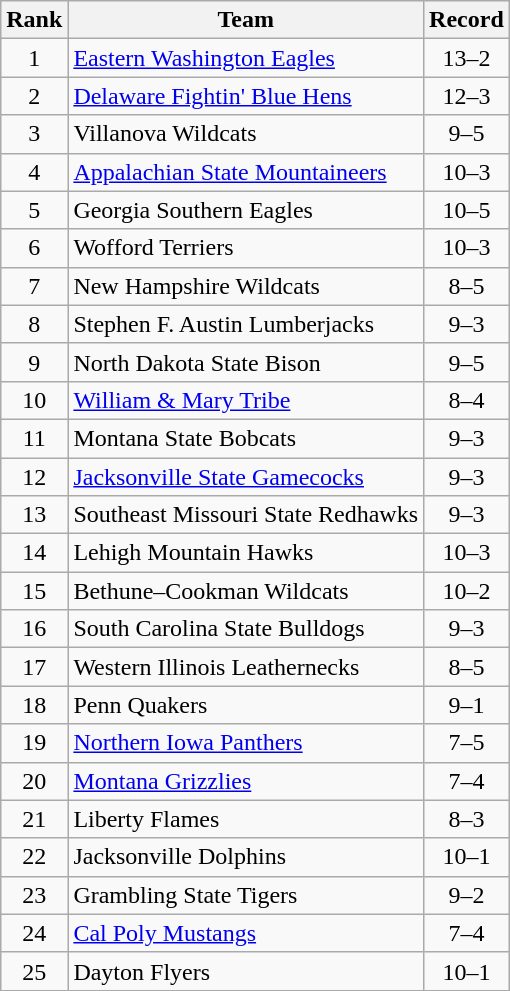<table class="wikitable">
<tr>
<th>Rank</th>
<th>Team</th>
<th>Record</th>
</tr>
<tr>
<td align="center">1</td>
<td><a href='#'>Eastern Washington Eagles</a></td>
<td align="center">13–2</td>
</tr>
<tr>
<td align="center">2</td>
<td><a href='#'>Delaware Fightin' Blue Hens</a></td>
<td align="center">12–3</td>
</tr>
<tr>
<td align="center">3</td>
<td>Villanova Wildcats</td>
<td align="center">9–5</td>
</tr>
<tr>
<td align="center">4</td>
<td><a href='#'>Appalachian State Mountaineers</a></td>
<td align="center">10–3</td>
</tr>
<tr>
<td align="center">5</td>
<td>Georgia Southern Eagles</td>
<td align="center">10–5</td>
</tr>
<tr>
<td align="center">6</td>
<td>Wofford Terriers</td>
<td align="center">10–3</td>
</tr>
<tr>
<td align="center">7</td>
<td>New Hampshire Wildcats</td>
<td align="center">8–5</td>
</tr>
<tr>
<td align="center">8</td>
<td>Stephen F. Austin Lumberjacks</td>
<td align="center">9–3</td>
</tr>
<tr>
<td align="center">9</td>
<td>North Dakota State Bison</td>
<td align="center">9–5</td>
</tr>
<tr>
<td align="center">10</td>
<td><a href='#'>William & Mary Tribe</a></td>
<td align="center">8–4</td>
</tr>
<tr>
<td align="center">11</td>
<td>Montana State Bobcats</td>
<td align="center">9–3</td>
</tr>
<tr>
<td align="center">12</td>
<td><a href='#'>Jacksonville State Gamecocks</a></td>
<td align="center">9–3</td>
</tr>
<tr>
<td align="center">13</td>
<td>Southeast Missouri State Redhawks</td>
<td align="center">9–3</td>
</tr>
<tr>
<td align="center">14</td>
<td>Lehigh Mountain Hawks</td>
<td align="center">10–3</td>
</tr>
<tr>
<td align="center">15</td>
<td>Bethune–Cookman Wildcats</td>
<td align="center">10–2</td>
</tr>
<tr>
<td align="center">16</td>
<td>South Carolina State Bulldogs</td>
<td align="center">9–3</td>
</tr>
<tr>
<td align="center">17</td>
<td>Western Illinois Leathernecks</td>
<td align="center">8–5</td>
</tr>
<tr>
<td align="center">18</td>
<td>Penn Quakers</td>
<td align="center">9–1</td>
</tr>
<tr>
<td align="center">19</td>
<td><a href='#'>Northern Iowa Panthers</a></td>
<td align="center">7–5</td>
</tr>
<tr>
<td align="center">20</td>
<td><a href='#'>Montana Grizzlies</a></td>
<td align="center">7–4</td>
</tr>
<tr>
<td align="center">21</td>
<td>Liberty Flames</td>
<td align="center">8–3</td>
</tr>
<tr>
<td align="center">22</td>
<td>Jacksonville Dolphins</td>
<td align="center">10–1</td>
</tr>
<tr>
<td align="center">23</td>
<td>Grambling State Tigers</td>
<td align="center">9–2</td>
</tr>
<tr>
<td align="center">24</td>
<td><a href='#'>Cal Poly Mustangs</a></td>
<td align="center">7–4</td>
</tr>
<tr>
<td align="center">25</td>
<td>Dayton Flyers</td>
<td align="center">10–1</td>
</tr>
</table>
